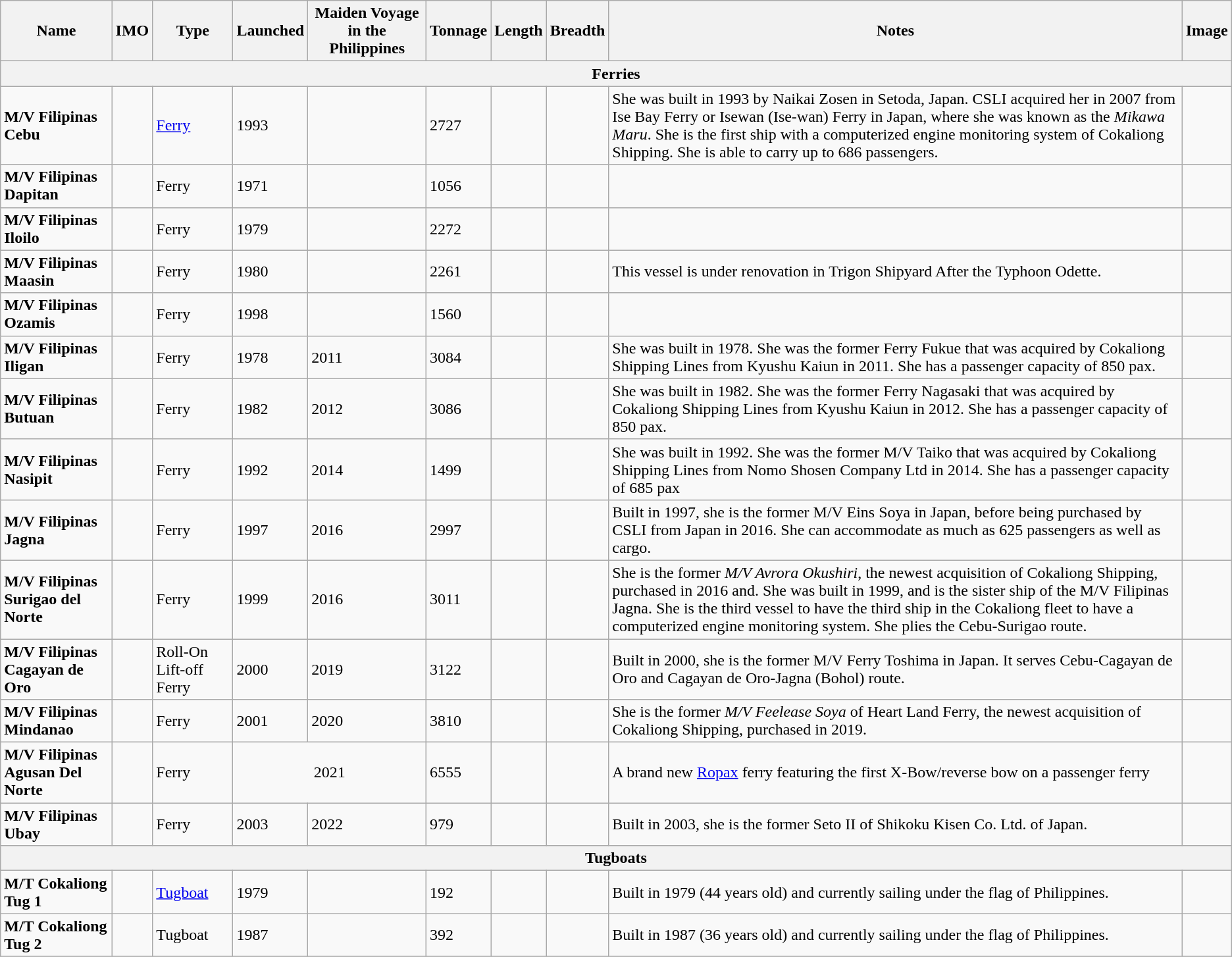<table class="wikitable sortable sticky-header">
<tr>
<th><strong>Name</strong></th>
<th><strong>IMO</strong></th>
<th><strong>Type</strong></th>
<th><strong>Launched</strong></th>
<th><strong>Maiden Voyage in the Philippines</strong></th>
<th><strong>Tonnage</strong></th>
<th><strong>Length</strong></th>
<th><strong>Breadth</strong></th>
<th><strong>Notes</strong></th>
<th><strong>Image</strong></th>
</tr>
<tr>
<th colspan="10">Ferries</th>
</tr>
<tr>
<td><strong>M/V Filipinas Cebu</strong></td>
<td></td>
<td><a href='#'>Ferry</a></td>
<td>1993</td>
<td></td>
<td>2727</td>
<td></td>
<td></td>
<td>She was built in 1993 by Naikai Zosen in Setoda, Japan. CSLI acquired her in 2007 from Ise Bay Ferry or Isewan (Ise-wan) Ferry in Japan, where she was known as the <em>Mikawa Maru</em>. She is the first ship with a computerized engine monitoring system of Cokaliong Shipping. She is able to carry up to 686 passengers.</td>
<td></td>
</tr>
<tr>
<td><strong>M/V Filipinas Dapitan</strong></td>
<td></td>
<td>Ferry</td>
<td>1971</td>
<td></td>
<td>1056</td>
<td></td>
<td></td>
<td></td>
<td></td>
</tr>
<tr>
<td><strong>M/V Filipinas Iloilo</strong></td>
<td></td>
<td>Ferry</td>
<td>1979</td>
<td></td>
<td>2272</td>
<td></td>
<td></td>
<td></td>
<td></td>
</tr>
<tr>
<td><strong>M/V Filipinas Maasin</strong></td>
<td></td>
<td>Ferry</td>
<td>1980</td>
<td></td>
<td>2261</td>
<td></td>
<td></td>
<td>This vessel is under renovation in Trigon Shipyard After the Typhoon Odette.</td>
<td></td>
</tr>
<tr>
<td><strong>M/V Filipinas Ozamis</strong></td>
<td></td>
<td>Ferry</td>
<td>1998</td>
<td></td>
<td>1560</td>
<td></td>
<td></td>
<td></td>
<td></td>
</tr>
<tr>
<td><strong>M/V Filipinas Iligan</strong></td>
<td></td>
<td>Ferry</td>
<td>1978</td>
<td>2011</td>
<td>3084</td>
<td></td>
<td></td>
<td>She was built in 1978. She was the former Ferry Fukue  that was acquired by Cokaliong Shipping Lines from Kyushu Kaiun in 2011. She has a passenger capacity of 850 pax.</td>
<td></td>
</tr>
<tr>
<td><strong>M/V Filipinas Butuan</strong></td>
<td></td>
<td>Ferry</td>
<td>1982</td>
<td>2012</td>
<td>3086</td>
<td></td>
<td></td>
<td>She was built in 1982. She was the former Ferry Nagasaki  that was acquired by Cokaliong Shipping Lines from Kyushu Kaiun in 2012. She has a passenger capacity of 850 pax.</td>
<td></td>
</tr>
<tr>
<td><strong>M/V Filipinas Nasipit</strong></td>
<td></td>
<td>Ferry</td>
<td>1992</td>
<td>2014</td>
<td>1499</td>
<td></td>
<td></td>
<td>She was built in 1992. She was the former M/V Taiko that was acquired by Cokaliong Shipping Lines from Nomo Shosen Company Ltd in 2014. She has a passenger capacity of 685 pax </td>
<td></td>
</tr>
<tr>
<td><strong>M/V Filipinas Jagna</strong></td>
<td></td>
<td>Ferry</td>
<td>1997</td>
<td>2016</td>
<td>2997</td>
<td></td>
<td></td>
<td>Built in 1997, she is the former M/V Eins Soya in Japan, before being purchased by CSLI from Japan in 2016. She can accommodate as much as 625 passengers as well as cargo.</td>
<td></td>
</tr>
<tr>
<td><strong>M/V Filipinas Surigao del Norte</strong></td>
<td></td>
<td>Ferry</td>
<td>1999</td>
<td>2016</td>
<td>3011</td>
<td></td>
<td></td>
<td>She is the former <em>M/V Avrora Okushiri</em>, the newest acquisition of Cokaliong Shipping, purchased in 2016 and. She was built in 1999, and is the sister ship of the M/V Filipinas Jagna. She is the third vessel to have the third ship in the Cokaliong fleet to have a computerized engine monitoring system. She plies the Cebu-Surigao route.</td>
<td></td>
</tr>
<tr>
<td><strong>M/V Filipinas Cagayan de Oro</strong></td>
<td></td>
<td>Roll-On Lift-off Ferry</td>
<td>2000</td>
<td>2019</td>
<td>3122</td>
<td></td>
<td></td>
<td>Built in 2000, she is the former M/V Ferry Toshima in Japan. It serves Cebu-Cagayan de Oro and Cagayan de Oro-Jagna (Bohol) route.</td>
<td></td>
</tr>
<tr>
<td><strong>M/V Filipinas Mindanao</strong></td>
<td></td>
<td>Ferry</td>
<td>2001</td>
<td>2020</td>
<td>3810</td>
<td></td>
<td></td>
<td>She is the former <em>M/V Feelease Soya</em> of Heart Land Ferry, the newest acquisition of Cokaliong Shipping, purchased in 2019.</td>
<td></td>
</tr>
<tr>
<td><strong>M/V Filipinas Agusan Del Norte</strong></td>
<td></td>
<td>Ferry</td>
<td align="center"colspan=2>2021</td>
<td>6555</td>
<td></td>
<td></td>
<td>A brand new <a href='#'>Ropax</a> ferry featuring the first X-Bow/reverse bow on a passenger ferry</td>
<td></td>
</tr>
<tr>
<td><strong>M/V Filipinas Ubay</strong></td>
<td></td>
<td>Ferry</td>
<td>2003</td>
<td>2022</td>
<td>979</td>
<td></td>
<td></td>
<td>Built in 2003, she is the former Seto II of Shikoku Kisen Co. Ltd. of Japan.</td>
<td></td>
</tr>
<tr>
<th colspan="10">Tugboats</th>
</tr>
<tr>
<td><strong>M/T Cokaliong Tug 1</strong></td>
<td></td>
<td><a href='#'>Tugboat</a></td>
<td>1979</td>
<td></td>
<td>192</td>
<td></td>
<td></td>
<td>Built in 1979 (44 years old) and currently sailing under the flag of Philippines.</td>
<td></td>
</tr>
<tr>
<td><strong>M/T Cokaliong Tug 2</strong></td>
<td></td>
<td>Tugboat</td>
<td>1987</td>
<td></td>
<td>392</td>
<td></td>
<td></td>
<td>Built in 1987 (36 years old) and currently sailing under the flag of Philippines.</td>
<td></td>
</tr>
<tr>
</tr>
</table>
